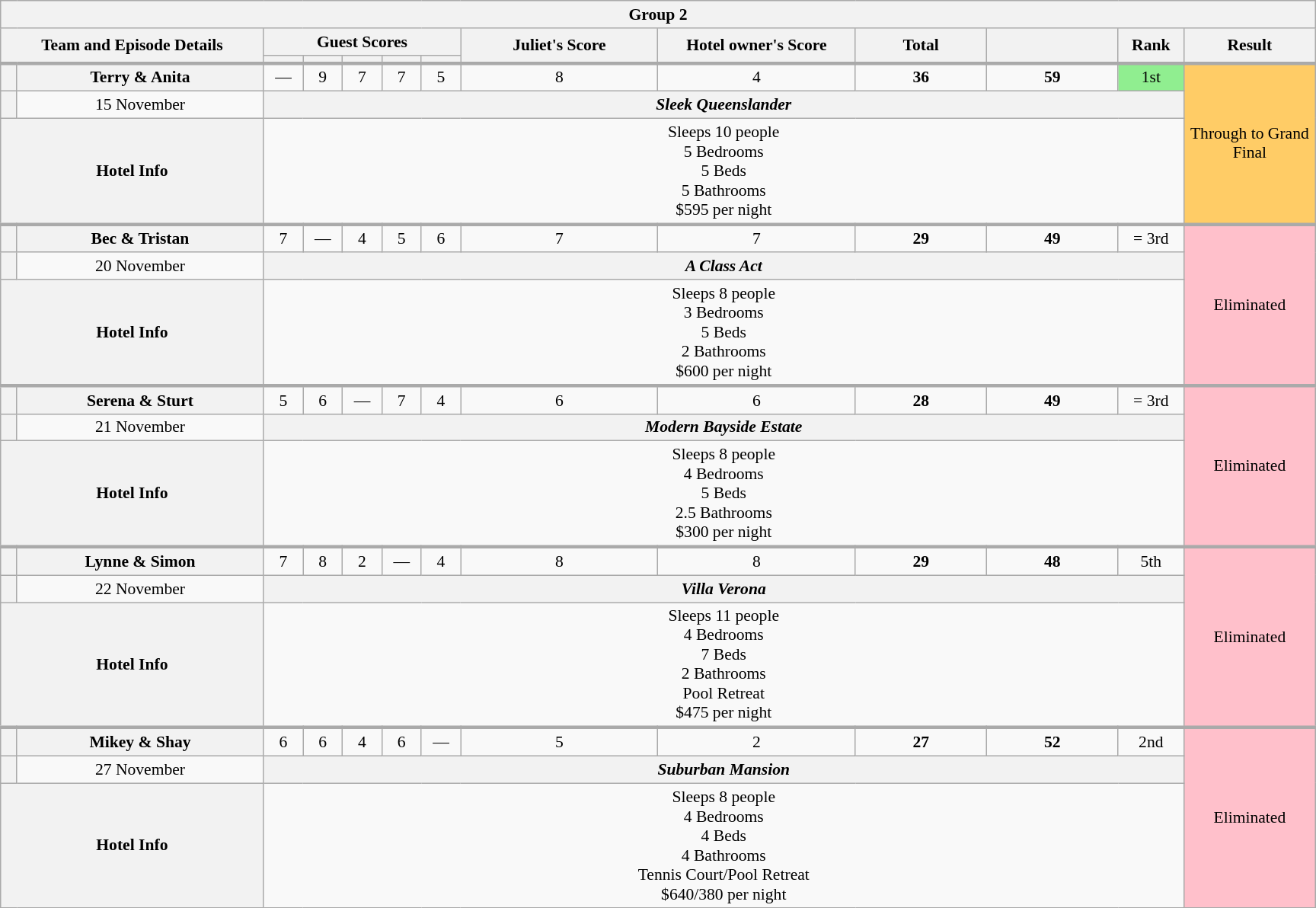<table class="wikitable plainrowheaders" style="text-align:center; font-size:90%; width:80em;">
<tr>
<th colspan="13" >Group 2</th>
</tr>
<tr>
<th scope="col" rowspan="2" colspan="2" style="width:20%;">Team and Episode Details</th>
<th scope="col" colspan="5" style="width:15%;">Guest Scores</th>
<th scope="col" rowspan=2 style="width:15%;">Juliet's Score</th>
<th scope="col" rowspan=2 style="width:15%;">Hotel owner's Score</th>
<th scope="col" rowspan="2" style="width:10%;">Total<br><small></small></th>
<th scope="col" rowspan="2" style="width:10%;"></th>
<th scope="col" rowspan="2" style="width:5%;">Rank</th>
<th scope="col" rowspan="2" style="width:20%;">Result</th>
</tr>
<tr>
<th scope="col" style="width:3%;"></th>
<th scope="col" style="width:3%;"></th>
<th scope="col" style="width:3%;"></th>
<th scope="col" style="width:3%;"></th>
<th scope="col" style="width:3%;"></th>
</tr>
<tr style="border-top:3px solid #aaa;">
</tr>
<tr>
<th></th>
<th style="text-align:centre">Terry & Anita</th>
<td>—</td>
<td>9</td>
<td>7</td>
<td>7</td>
<td>5</td>
<td>8</td>
<td>4</td>
<td><strong>36</strong></td>
<td><strong>59</strong></td>
<td style="background:lightgreen">1st</td>
<td rowspan="3" style="background:#FFCC66">Through to Grand Final</td>
</tr>
<tr>
<th></th>
<td>15 November</td>
<th colspan="10"><em>Sleek Queenslander</em></th>
</tr>
<tr>
<th colspan=2>Hotel Info</th>
<td colspan="10">Sleeps 10 people<br>5 Bedrooms<br>5 Beds<br>5 Bathrooms<br>$595 per night</td>
</tr>
<tr style="border-top:3px solid #aaa;">
<th></th>
<th style="text-align:centre">Bec & Tristan</th>
<td>7</td>
<td>—</td>
<td>4</td>
<td>5</td>
<td>6</td>
<td>7</td>
<td>7</td>
<td><strong>29</strong></td>
<td><strong>49</strong></td>
<td>= 3rd</td>
<td rowspan="3" style="background:pink">Eliminated</td>
</tr>
<tr>
<th></th>
<td>20 November</td>
<th colspan="10"><em>A Class Act</em></th>
</tr>
<tr>
<th colspan=2>Hotel Info</th>
<td colspan="10">Sleeps 8 people<br>3 Bedrooms<br>5 Beds<br>2 Bathrooms<br>$600 per night</td>
</tr>
<tr style="border-top:3px solid #aaa;">
<th></th>
<th style="text-align:centre">Serena & Sturt</th>
<td>5</td>
<td>6</td>
<td>—</td>
<td>7</td>
<td>4</td>
<td>6</td>
<td>6</td>
<td><strong>28</strong></td>
<td><strong>49</strong></td>
<td>= 3rd</td>
<td rowspan="3" style="background:pink">Eliminated</td>
</tr>
<tr>
<th></th>
<td>21 November</td>
<th colspan="10"><em>Modern Bayside Estate</em></th>
</tr>
<tr>
<th colspan=2>Hotel Info</th>
<td colspan="10">Sleeps 8 people<br>4 Bedrooms<br>5 Beds<br>2.5 Bathrooms<br>$300 per night</td>
</tr>
<tr style="border-top:3px solid #aaa;">
<th></th>
<th style="text-align:centre">Lynne & Simon</th>
<td>7</td>
<td>8</td>
<td>2</td>
<td>—</td>
<td>4</td>
<td>8</td>
<td>8</td>
<td><strong>29</strong></td>
<td><strong>48</strong></td>
<td>5th</td>
<td rowspan="3" style="background:pink">Eliminated</td>
</tr>
<tr>
<th></th>
<td>22 November</td>
<th colspan="10"><em>Villa Verona</em></th>
</tr>
<tr>
<th colspan=2>Hotel Info</th>
<td colspan="10">Sleeps 11 people<br>4 Bedrooms<br>7 Beds<br>2 Bathrooms<br>Pool Retreat<br>$475 per night</td>
</tr>
<tr style="border-top:3px solid #aaa;">
<th></th>
<th style="text-align:centre">Mikey & Shay</th>
<td>6</td>
<td>6</td>
<td>4</td>
<td>6</td>
<td>—</td>
<td>5</td>
<td>2</td>
<td><strong>27</strong></td>
<td><strong>52</strong></td>
<td>2nd</td>
<td rowspan="3" style="background:pink">Eliminated</td>
</tr>
<tr>
<th></th>
<td>27 November</td>
<th colspan="10"><em>Suburban Mansion</em></th>
</tr>
<tr>
<th colspan=2>Hotel Info</th>
<td colspan="10">Sleeps 8 people<br>4 Bedrooms<br>4 Beds<br>4 Bathrooms<br>Tennis Court/Pool Retreat<br>$640/380 per night</td>
</tr>
</table>
